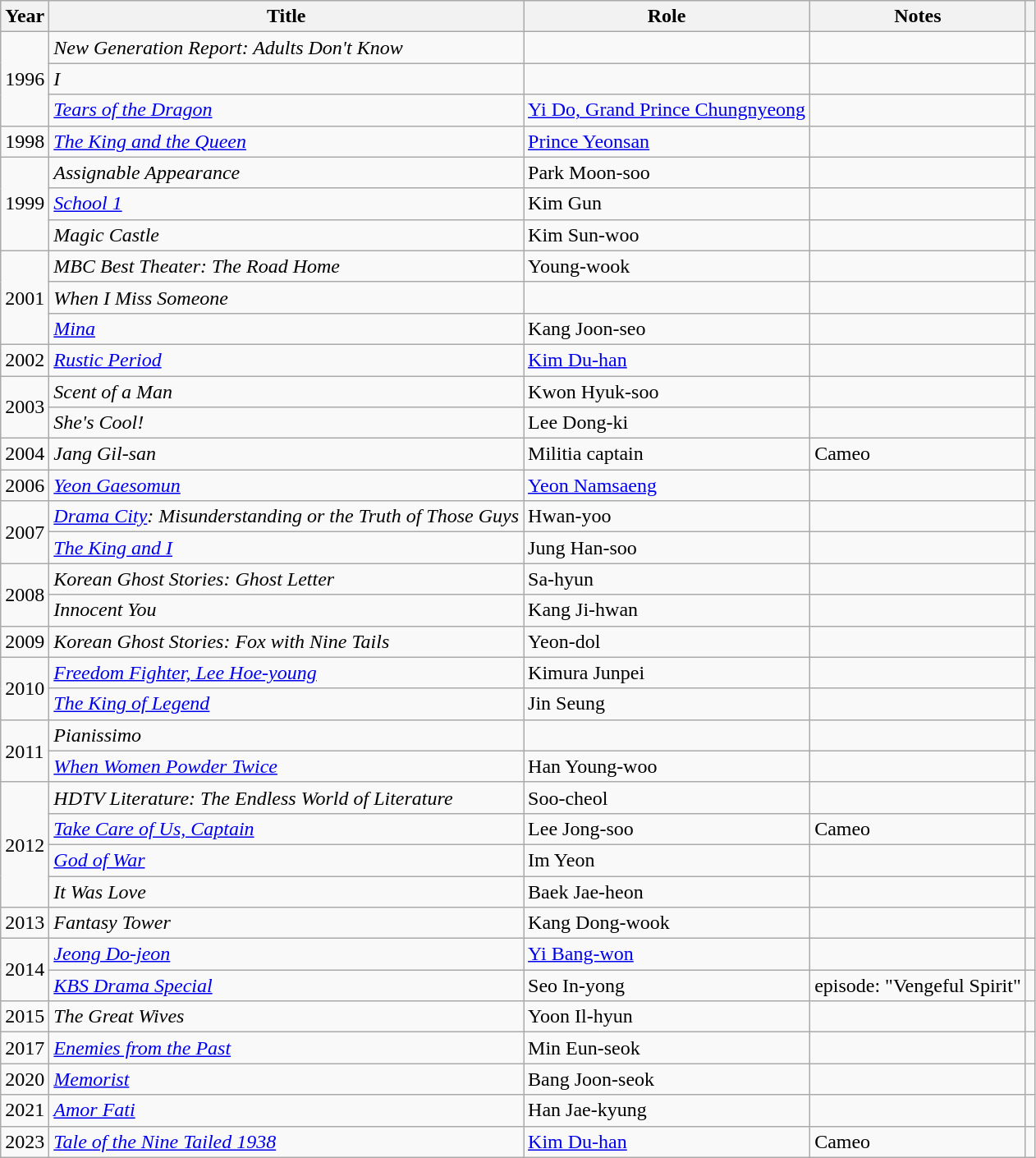<table class="wikitable sortable">
<tr>
<th scope="col">Year</th>
<th scope="col">Title</th>
<th scope="col">Role</th>
<th scope="col">Notes</th>
<th scope="col" class="unsortable"></th>
</tr>
<tr>
<td rowspan="3">1996</td>
<td><em>New Generation Report: Adults Don't Know</em></td>
<td></td>
<td></td>
<td></td>
</tr>
<tr>
<td><em>I</em></td>
<td></td>
<td></td>
<td></td>
</tr>
<tr>
<td><em><a href='#'>Tears of the Dragon</a></em></td>
<td><a href='#'>Yi Do, Grand Prince Chungnyeong</a></td>
<td></td>
<td></td>
</tr>
<tr>
<td>1998</td>
<td><em><a href='#'>The King and the Queen</a></em></td>
<td><a href='#'>Prince Yeonsan</a></td>
<td></td>
<td></td>
</tr>
<tr>
<td rowspan=3>1999</td>
<td><em>Assignable Appearance</em></td>
<td>Park Moon-soo</td>
<td></td>
<td></td>
</tr>
<tr>
<td><em><a href='#'>School 1</a></em></td>
<td>Kim Gun</td>
<td></td>
<td></td>
</tr>
<tr>
<td><em>Magic Castle</em></td>
<td>Kim Sun-woo</td>
<td></td>
<td></td>
</tr>
<tr>
<td rowspan=3>2001</td>
<td><em>MBC Best Theater: The Road Home</em></td>
<td>Young-wook</td>
<td></td>
<td></td>
</tr>
<tr>
<td><em>When I Miss Someone</em></td>
<td></td>
<td></td>
<td></td>
</tr>
<tr>
<td><em><a href='#'>Mina</a></em></td>
<td>Kang Joon-seo</td>
<td></td>
<td></td>
</tr>
<tr>
<td>2002</td>
<td><em><a href='#'>Rustic Period</a></em></td>
<td><a href='#'>Kim Du-han</a></td>
<td></td>
<td></td>
</tr>
<tr>
<td rowspan=2>2003</td>
<td><em>Scent of a Man</em></td>
<td>Kwon Hyuk-soo</td>
<td></td>
<td></td>
</tr>
<tr>
<td><em>She's Cool!</em></td>
<td>Lee Dong-ki</td>
<td></td>
<td></td>
</tr>
<tr>
<td>2004</td>
<td><em>Jang Gil-san</em></td>
<td>Militia captain</td>
<td>Cameo</td>
<td></td>
</tr>
<tr>
<td>2006</td>
<td><em><a href='#'>Yeon Gaesomun</a></em></td>
<td><a href='#'>Yeon Namsaeng</a></td>
<td></td>
<td></td>
</tr>
<tr>
<td rowspan=2>2007</td>
<td><em><a href='#'>Drama City</a>: Misunderstanding or the Truth of Those Guys</em></td>
<td>Hwan-yoo</td>
<td></td>
<td></td>
</tr>
<tr>
<td><em><a href='#'>The King and I</a></em></td>
<td>Jung Han-soo</td>
<td></td>
<td></td>
</tr>
<tr>
<td rowspan=2>2008</td>
<td><em>Korean Ghost Stories: Ghost Letter</em></td>
<td>Sa-hyun</td>
<td></td>
<td></td>
</tr>
<tr>
<td><em>Innocent You</em></td>
<td>Kang Ji-hwan</td>
<td></td>
<td></td>
</tr>
<tr>
<td>2009</td>
<td><em>Korean Ghost Stories: Fox with Nine Tails</em></td>
<td>Yeon-dol</td>
<td></td>
<td></td>
</tr>
<tr>
<td rowspan=2>2010</td>
<td><em><a href='#'>Freedom Fighter, Lee Hoe-young</a></em></td>
<td>Kimura Junpei</td>
<td></td>
<td></td>
</tr>
<tr>
<td><em><a href='#'>The King of Legend</a></em></td>
<td>Jin Seung</td>
<td></td>
<td></td>
</tr>
<tr>
<td rowspan=2>2011</td>
<td><em>Pianissimo</em></td>
<td></td>
<td></td>
<td></td>
</tr>
<tr>
<td><em><a href='#'>When Women Powder Twice</a></em></td>
<td>Han Young-woo</td>
<td></td>
<td></td>
</tr>
<tr>
<td rowspan=4>2012</td>
<td><em>HDTV Literature: The Endless World of Literature</em></td>
<td>Soo-cheol</td>
<td></td>
<td></td>
</tr>
<tr>
<td><em><a href='#'>Take Care of Us, Captain</a></em></td>
<td>Lee Jong-soo</td>
<td>Cameo</td>
<td></td>
</tr>
<tr>
<td><em><a href='#'>God of War</a></em></td>
<td>Im Yeon</td>
<td></td>
<td></td>
</tr>
<tr>
<td><em>It Was Love</em></td>
<td>Baek Jae-heon</td>
<td></td>
<td></td>
</tr>
<tr>
<td>2013</td>
<td><em>Fantasy Tower</em></td>
<td>Kang Dong-wook</td>
<td></td>
<td></td>
</tr>
<tr>
<td rowspan=2>2014</td>
<td><em><a href='#'>Jeong Do-jeon</a></em></td>
<td><a href='#'>Yi Bang-won</a></td>
<td></td>
<td></td>
</tr>
<tr>
<td><em><a href='#'>KBS Drama Special</a></em></td>
<td>Seo In-yong</td>
<td>episode: "Vengeful Spirit"</td>
<td></td>
</tr>
<tr>
<td>2015</td>
<td><em>The Great Wives</em></td>
<td>Yoon Il-hyun</td>
<td></td>
<td></td>
</tr>
<tr>
<td>2017</td>
<td><em><a href='#'>Enemies from the Past</a></em></td>
<td>Min Eun-seok</td>
<td></td>
<td></td>
</tr>
<tr>
<td>2020</td>
<td><em><a href='#'>Memorist</a></em></td>
<td>Bang Joon-seok</td>
<td></td>
<td></td>
</tr>
<tr>
<td>2021</td>
<td><em><a href='#'>Amor Fati</a></em></td>
<td>Han Jae-kyung</td>
<td></td>
<td></td>
</tr>
<tr>
<td>2023</td>
<td><em><a href='#'>Tale of the Nine Tailed 1938</a></em></td>
<td><a href='#'>Kim Du-han</a></td>
<td>Cameo</td>
<td></td>
</tr>
</table>
